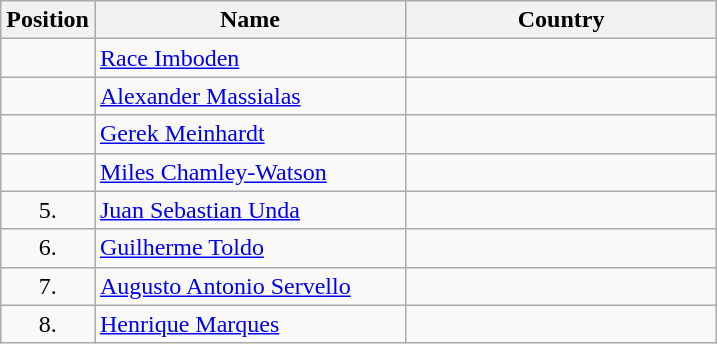<table class="wikitable">
<tr>
<th width="20">Position</th>
<th width="200">Name</th>
<th width="200">Country</th>
</tr>
<tr>
<td align="center"></td>
<td><a href='#'>Race Imboden</a></td>
<td></td>
</tr>
<tr>
<td align="center"></td>
<td><a href='#'>Alexander Massialas</a></td>
<td></td>
</tr>
<tr>
<td align="center"></td>
<td><a href='#'>Gerek Meinhardt</a></td>
<td></td>
</tr>
<tr>
<td align="center"></td>
<td><a href='#'>Miles Chamley-Watson</a></td>
<td></td>
</tr>
<tr>
<td align="center">5.</td>
<td><a href='#'>Juan Sebastian Unda</a></td>
<td></td>
</tr>
<tr>
<td align="center">6.</td>
<td><a href='#'>Guilherme Toldo</a></td>
<td></td>
</tr>
<tr>
<td align="center">7.</td>
<td><a href='#'>Augusto Antonio Servello</a></td>
<td></td>
</tr>
<tr>
<td align="center">8.</td>
<td><a href='#'>Henrique Marques</a></td>
<td></td>
</tr>
</table>
